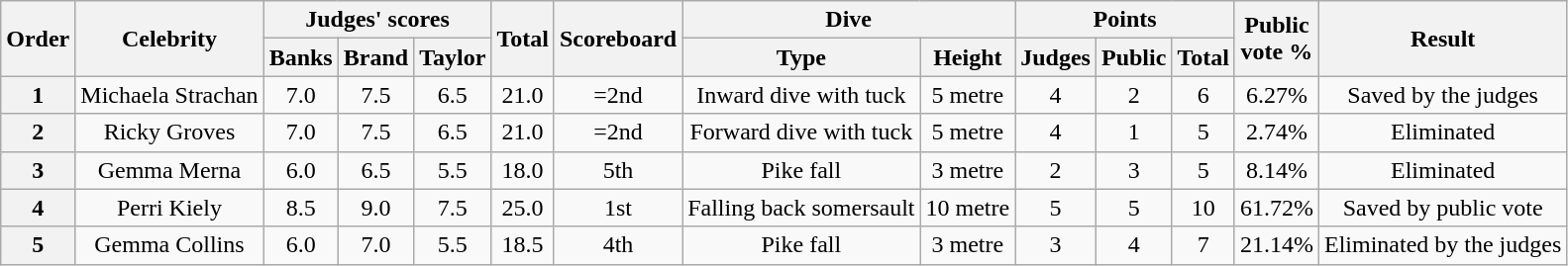<table class="wikitable" style="margin= auto; text-align: center;">
<tr>
<th scope=row rowspan=2>Order</th>
<th rowspan=2>Celebrity</th>
<th colspan=3>Judges' scores</th>
<th rowspan=2>Total</th>
<th rowspan=2>Scoreboard</th>
<th colspan=2>Dive</th>
<th colspan=3>Points</th>
<th rowspan=2>Public<br>vote %</th>
<th rowspan=2>Result</th>
</tr>
<tr>
<th>Banks</th>
<th>Brand</th>
<th>Taylor</th>
<th>Type</th>
<th>Height</th>
<th>Judges</th>
<th>Public</th>
<th>Total</th>
</tr>
<tr>
<th scope=row>1</th>
<td>Michaela Strachan</td>
<td>7.0</td>
<td>7.5</td>
<td>6.5</td>
<td>21.0</td>
<td>=2nd</td>
<td>Inward dive with tuck</td>
<td>5 metre</td>
<td>4</td>
<td>2</td>
<td>6</td>
<td>6.27%</td>
<td>Saved by the judges</td>
</tr>
<tr>
<th scope=row>2</th>
<td>Ricky Groves</td>
<td>7.0</td>
<td>7.5</td>
<td>6.5</td>
<td>21.0</td>
<td>=2nd</td>
<td>Forward dive with tuck</td>
<td>5 metre</td>
<td>4</td>
<td>1</td>
<td>5</td>
<td>2.74%</td>
<td>Eliminated</td>
</tr>
<tr>
<th scope=row>3</th>
<td>Gemma Merna</td>
<td>6.0</td>
<td>6.5</td>
<td>5.5</td>
<td>18.0</td>
<td>5th</td>
<td>Pike fall</td>
<td>3 metre</td>
<td>2</td>
<td>3</td>
<td>5</td>
<td>8.14%</td>
<td>Eliminated</td>
</tr>
<tr>
<th scope=row>4</th>
<td>Perri Kiely</td>
<td>8.5</td>
<td>9.0</td>
<td>7.5</td>
<td>25.0</td>
<td>1st</td>
<td>Falling back somersault</td>
<td>10 metre</td>
<td>5</td>
<td>5</td>
<td>10</td>
<td>61.72%</td>
<td>Saved by public vote</td>
</tr>
<tr>
<th scope=row>5</th>
<td>Gemma Collins</td>
<td>6.0</td>
<td>7.0</td>
<td>5.5</td>
<td>18.5</td>
<td>4th</td>
<td>Pike fall</td>
<td>3 metre</td>
<td>3</td>
<td>4</td>
<td>7</td>
<td>21.14%</td>
<td>Eliminated by the judges</td>
</tr>
</table>
